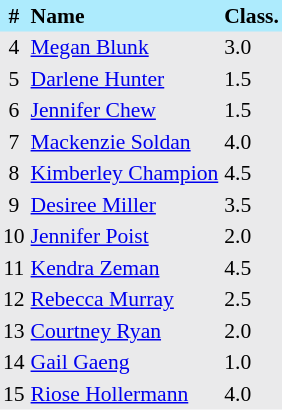<table border=0 cellpadding=2 cellspacing=0  |- bgcolor=#EAEAEB style="text-align:center; font-size:90%;">
<tr bgcolor=#ADEBFD>
<th>#</th>
<th align=left>Name</th>
<th align=left>Class.</th>
</tr>
<tr>
<td>4</td>
<td align=left><a href='#'>Megan Blunk</a></td>
<td align=left>3.0</td>
</tr>
<tr>
<td>5</td>
<td align=left><a href='#'>Darlene Hunter</a></td>
<td align=left>1.5</td>
</tr>
<tr>
<td>6</td>
<td align=left><a href='#'>Jennifer Chew</a></td>
<td align=left>1.5</td>
</tr>
<tr>
<td>7</td>
<td align=left><a href='#'>Mackenzie Soldan</a></td>
<td align=left>4.0</td>
</tr>
<tr>
<td>8</td>
<td align=left><a href='#'>Kimberley Champion</a></td>
<td align=left>4.5</td>
</tr>
<tr>
<td>9</td>
<td align=left><a href='#'>Desiree Miller</a></td>
<td align=left>3.5</td>
</tr>
<tr>
<td>10</td>
<td align=left><a href='#'>Jennifer Poist</a></td>
<td align=left>2.0</td>
</tr>
<tr>
<td>11</td>
<td align=left><a href='#'>Kendra Zeman</a></td>
<td align=left>4.5</td>
</tr>
<tr>
<td>12</td>
<td align=left><a href='#'>Rebecca Murray</a></td>
<td align=left>2.5</td>
</tr>
<tr>
<td>13</td>
<td align=left><a href='#'>Courtney Ryan</a></td>
<td align=left>2.0</td>
</tr>
<tr>
<td>14</td>
<td align=left><a href='#'>Gail Gaeng</a></td>
<td align=left>1.0</td>
</tr>
<tr>
<td>15</td>
<td align=left><a href='#'>Riose Hollermann</a></td>
<td align=left>4.0</td>
</tr>
</table>
